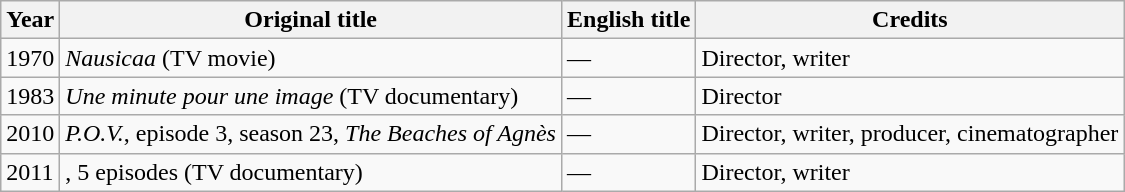<table class="wikitable">
<tr>
<th>Year</th>
<th>Original title</th>
<th>English title</th>
<th>Credits</th>
</tr>
<tr>
<td>1970</td>
<td><em>Nausicaa</em> (TV movie)</td>
<td>—</td>
<td>Director, writer</td>
</tr>
<tr>
<td>1983</td>
<td><em>Une minute pour une image</em> (TV documentary)</td>
<td>—</td>
<td>Director</td>
</tr>
<tr>
<td>2010</td>
<td><em>P.O.V.</em>, episode 3, season 23, <em>The Beaches of Agnès</em></td>
<td>—</td>
<td>Director, writer, producer, cinematographer</td>
</tr>
<tr>
<td>2011</td>
<td><em></em>, 5 episodes (TV documentary)</td>
<td>—</td>
<td>Director, writer</td>
</tr>
</table>
